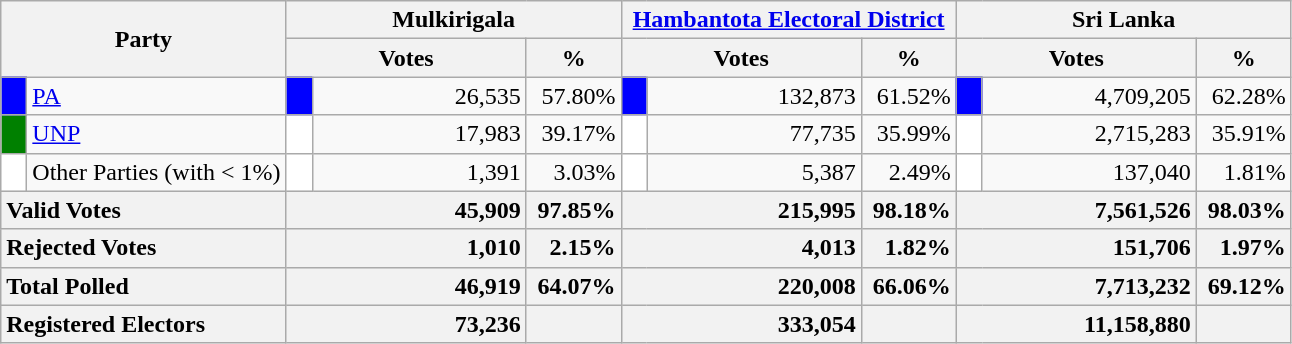<table class="wikitable">
<tr>
<th colspan="2" width="144px"rowspan="2">Party</th>
<th colspan="3" width="216px">Mulkirigala</th>
<th colspan="3" width="216px"><a href='#'>Hambantota Electoral District</a></th>
<th colspan="3" width="216px">Sri Lanka</th>
</tr>
<tr>
<th colspan="2" width="144px">Votes</th>
<th>%</th>
<th colspan="2" width="144px">Votes</th>
<th>%</th>
<th colspan="2" width="144px">Votes</th>
<th>%</th>
</tr>
<tr>
<td style="background-color:blue;" width="10px"></td>
<td style="text-align:left;"><a href='#'>PA</a></td>
<td style="background-color:blue;" width="10px"></td>
<td style="text-align:right;">26,535</td>
<td style="text-align:right;">57.80%</td>
<td style="background-color:blue;" width="10px"></td>
<td style="text-align:right;">132,873</td>
<td style="text-align:right;">61.52%</td>
<td style="background-color:blue;" width="10px"></td>
<td style="text-align:right;">4,709,205</td>
<td style="text-align:right;">62.28%</td>
</tr>
<tr>
<td style="background-color:green;" width="10px"></td>
<td style="text-align:left;"><a href='#'>UNP</a></td>
<td style="background-color:white;" width="10px"></td>
<td style="text-align:right;">17,983</td>
<td style="text-align:right;">39.17%</td>
<td style="background-color:white;" width="10px"></td>
<td style="text-align:right;">77,735</td>
<td style="text-align:right;">35.99%</td>
<td style="background-color:white;" width="10px"></td>
<td style="text-align:right;">2,715,283</td>
<td style="text-align:right;">35.91%</td>
</tr>
<tr>
<td style="background-color:white;" width="10px"></td>
<td style="text-align:left;">Other Parties (with < 1%)</td>
<td style="background-color:white;" width="10px"></td>
<td style="text-align:right;">1,391</td>
<td style="text-align:right;">3.03%</td>
<td style="background-color:white;" width="10px"></td>
<td style="text-align:right;">5,387</td>
<td style="text-align:right;">2.49%</td>
<td style="background-color:white;" width="10px"></td>
<td style="text-align:right;">137,040</td>
<td style="text-align:right;">1.81%</td>
</tr>
<tr>
<th colspan="2" width="144px"style="text-align:left;">Valid Votes</th>
<th style="text-align:right;"colspan="2" width="144px">45,909</th>
<th style="text-align:right;">97.85%</th>
<th style="text-align:right;"colspan="2" width="144px">215,995</th>
<th style="text-align:right;">98.18%</th>
<th style="text-align:right;"colspan="2" width="144px">7,561,526</th>
<th style="text-align:right;">98.03%</th>
</tr>
<tr>
<th colspan="2" width="144px"style="text-align:left;">Rejected Votes</th>
<th style="text-align:right;"colspan="2" width="144px">1,010</th>
<th style="text-align:right;">2.15%</th>
<th style="text-align:right;"colspan="2" width="144px">4,013</th>
<th style="text-align:right;">1.82%</th>
<th style="text-align:right;"colspan="2" width="144px">151,706</th>
<th style="text-align:right;">1.97%</th>
</tr>
<tr>
<th colspan="2" width="144px"style="text-align:left;">Total Polled</th>
<th style="text-align:right;"colspan="2" width="144px">46,919</th>
<th style="text-align:right;">64.07%</th>
<th style="text-align:right;"colspan="2" width="144px">220,008</th>
<th style="text-align:right;">66.06%</th>
<th style="text-align:right;"colspan="2" width="144px">7,713,232</th>
<th style="text-align:right;">69.12%</th>
</tr>
<tr>
<th colspan="2" width="144px"style="text-align:left;">Registered Electors</th>
<th style="text-align:right;"colspan="2" width="144px">73,236</th>
<th></th>
<th style="text-align:right;"colspan="2" width="144px">333,054</th>
<th></th>
<th style="text-align:right;"colspan="2" width="144px">11,158,880</th>
<th></th>
</tr>
</table>
